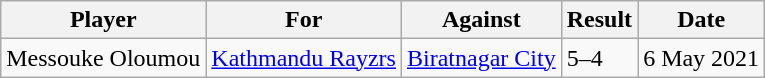<table class="wikitable">
<tr>
<th>Player</th>
<th>For</th>
<th>Against</th>
<th>Result</th>
<th>Date</th>
</tr>
<tr>
<td> Messouke Oloumou</td>
<td><a href='#'>Kathmandu Rayzrs</a></td>
<td><a href='#'>Biratnagar City</a></td>
<td>5–4</td>
<td>6 May 2021</td>
</tr>
</table>
